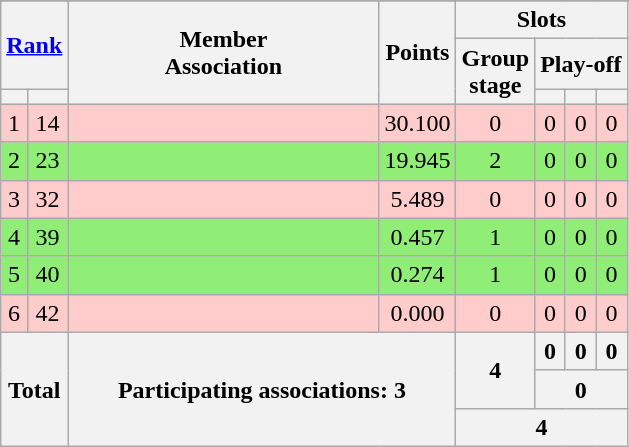<table class="wikitable" style="text-align:center">
<tr>
</tr>
<tr>
<th colspan=2 rowspan=2><a href='#'>Rank</a></th>
<th rowspan=3 width=200>Member<br>Association</th>
<th rowspan=3>Points</th>
<th colspan=5>Slots</th>
</tr>
<tr>
<th rowspan=2>Group<br>stage</th>
<th colspan=4>Play-off</th>
</tr>
<tr>
<th></th>
<th></th>
<th></th>
<th></th>
<th></th>
</tr>
<tr bgcolor=#ffcccc>
<td>1</td>
<td>14</td>
<td align=left></td>
<td>30.100</td>
<td>0</td>
<td>0</td>
<td>0</td>
<td>0</td>
</tr>
<tr bgcolor=#90ee77>
<td>2</td>
<td>23</td>
<td align=left></td>
<td>19.945</td>
<td>2</td>
<td>0</td>
<td>0</td>
<td>0</td>
</tr>
<tr bgcolor=#ffcccc>
<td>3</td>
<td>32</td>
<td align=left></td>
<td>5.489</td>
<td>0</td>
<td>0</td>
<td>0</td>
<td>0</td>
</tr>
<tr bgcolor=#90ee77>
<td>4</td>
<td>39</td>
<td align=left></td>
<td>0.457</td>
<td>1</td>
<td>0</td>
<td>0</td>
<td>0</td>
</tr>
<tr bgcolor=#90ee77>
<td>5</td>
<td>40</td>
<td align=left></td>
<td>0.274</td>
<td>1</td>
<td>0</td>
<td>0</td>
<td>0</td>
</tr>
<tr bgcolor=#ffcccc>
<td>6</td>
<td>42</td>
<td align=left></td>
<td>0.000</td>
<td>0</td>
<td>0</td>
<td>0</td>
<td>0</td>
</tr>
<tr>
<th colspan=2 rowspan=3>Total</th>
<th colspan=2 rowspan=3>Participating associations: 3</th>
<th rowspan=2>4</th>
<th>0</th>
<th>0</th>
<th>0</th>
</tr>
<tr>
<th colspan=3>0</th>
</tr>
<tr>
<th colspan=4>4</th>
</tr>
</table>
